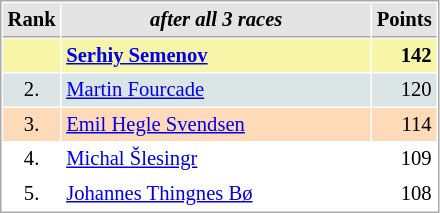<table cellspacing="1" cellpadding="3" style="border:1px solid #aaa; font-size:86%;">
<tr style="background:#e4e4e4;">
<th style="border-bottom:1px solid #aaa; width:10px;">Rank</th>
<th style="border-bottom:1px solid #aaa; width:200px; white-space:nowrap;"><em>after all 3 races</em></th>
<th style="border-bottom:1px solid #aaa; width:20px;">Points</th>
</tr>
<tr style="background:#f7f6a8;">
<td style="text-align:center"></td>
<td> <strong><a href='#'>Serhiy Semenov</a></strong></td>
<td style="text-align:right"><strong>142</strong></td>
</tr>
<tr style="background:#dce5e5;">
<td style="text-align:center">2.</td>
<td> <a href='#'>Martin Fourcade</a></td>
<td style="text-align:right">120</td>
</tr>
<tr style="background:#ffdab9;">
<td style="text-align:center">3.</td>
<td> <a href='#'>Emil Hegle Svendsen</a></td>
<td style="text-align:right">114</td>
</tr>
<tr>
<td style="text-align:center">4.</td>
<td> <a href='#'>Michal Šlesingr</a></td>
<td style="text-align:right">109</td>
</tr>
<tr>
<td style="text-align:center">5.</td>
<td> <a href='#'>Johannes Thingnes Bø</a></td>
<td style="text-align:right">108</td>
</tr>
</table>
